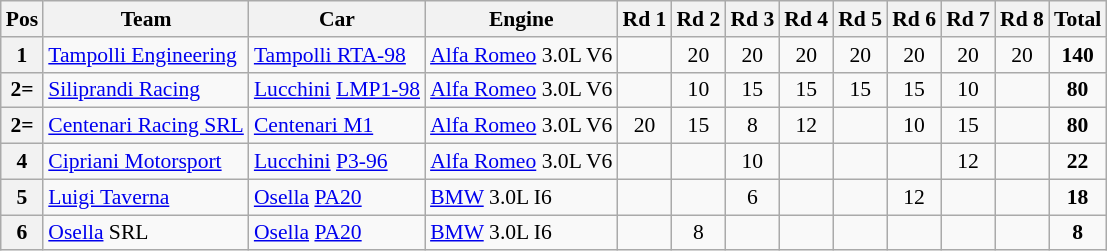<table class="wikitable" style="font-size: 90%;">
<tr>
<th>Pos</th>
<th>Team</th>
<th>Car</th>
<th>Engine</th>
<th>Rd 1</th>
<th>Rd 2</th>
<th>Rd 3</th>
<th>Rd 4</th>
<th>Rd 5</th>
<th>Rd 6</th>
<th>Rd 7</th>
<th>Rd 8</th>
<th>Total</th>
</tr>
<tr>
<th>1</th>
<td> <a href='#'>Tampolli Engineering</a></td>
<td><a href='#'>Tampolli RTA-98</a></td>
<td><a href='#'>Alfa Romeo</a> 3.0L V6</td>
<td></td>
<td align="center">20</td>
<td align="center">20</td>
<td align="center">20</td>
<td align="center">20</td>
<td align="center">20</td>
<td align="center">20</td>
<td align="center">20</td>
<td align="center"><strong>140</strong></td>
</tr>
<tr>
<th>2=</th>
<td> <a href='#'>Siliprandi Racing</a></td>
<td><a href='#'>Lucchini</a> <a href='#'>LMP1-98</a></td>
<td><a href='#'>Alfa Romeo</a> 3.0L V6</td>
<td></td>
<td align="center">10</td>
<td align="center">15</td>
<td align="center">15</td>
<td align="center">15</td>
<td align="center">15</td>
<td align="center">10</td>
<td></td>
<td align="center"><strong>80</strong></td>
</tr>
<tr>
<th>2=</th>
<td> <a href='#'>Centenari Racing SRL</a></td>
<td><a href='#'>Centenari M1</a></td>
<td><a href='#'>Alfa Romeo</a> 3.0L V6</td>
<td align="center">20</td>
<td align="center">15</td>
<td align="center">8</td>
<td align="center">12</td>
<td></td>
<td align="center">10</td>
<td align="center">15</td>
<td></td>
<td align="center"><strong>80</strong></td>
</tr>
<tr>
<th>4</th>
<td> <a href='#'>Cipriani Motorsport</a></td>
<td><a href='#'>Lucchini</a> <a href='#'>P3-96</a></td>
<td><a href='#'>Alfa Romeo</a> 3.0L V6</td>
<td></td>
<td></td>
<td align="center">10</td>
<td></td>
<td></td>
<td></td>
<td align="center">12</td>
<td></td>
<td align="center"><strong>22</strong></td>
</tr>
<tr>
<th>5</th>
<td> <a href='#'>Luigi Taverna</a></td>
<td><a href='#'>Osella</a> <a href='#'>PA20</a></td>
<td><a href='#'>BMW</a> 3.0L I6</td>
<td></td>
<td></td>
<td align="center">6</td>
<td></td>
<td></td>
<td align="center">12</td>
<td></td>
<td></td>
<td align="center"><strong>18</strong></td>
</tr>
<tr>
<th>6</th>
<td> <a href='#'>Osella</a> SRL</td>
<td><a href='#'>Osella</a> <a href='#'>PA20</a></td>
<td><a href='#'>BMW</a> 3.0L I6</td>
<td></td>
<td align="center">8</td>
<td></td>
<td></td>
<td></td>
<td></td>
<td></td>
<td></td>
<td align="center"><strong>8</strong></td>
</tr>
</table>
